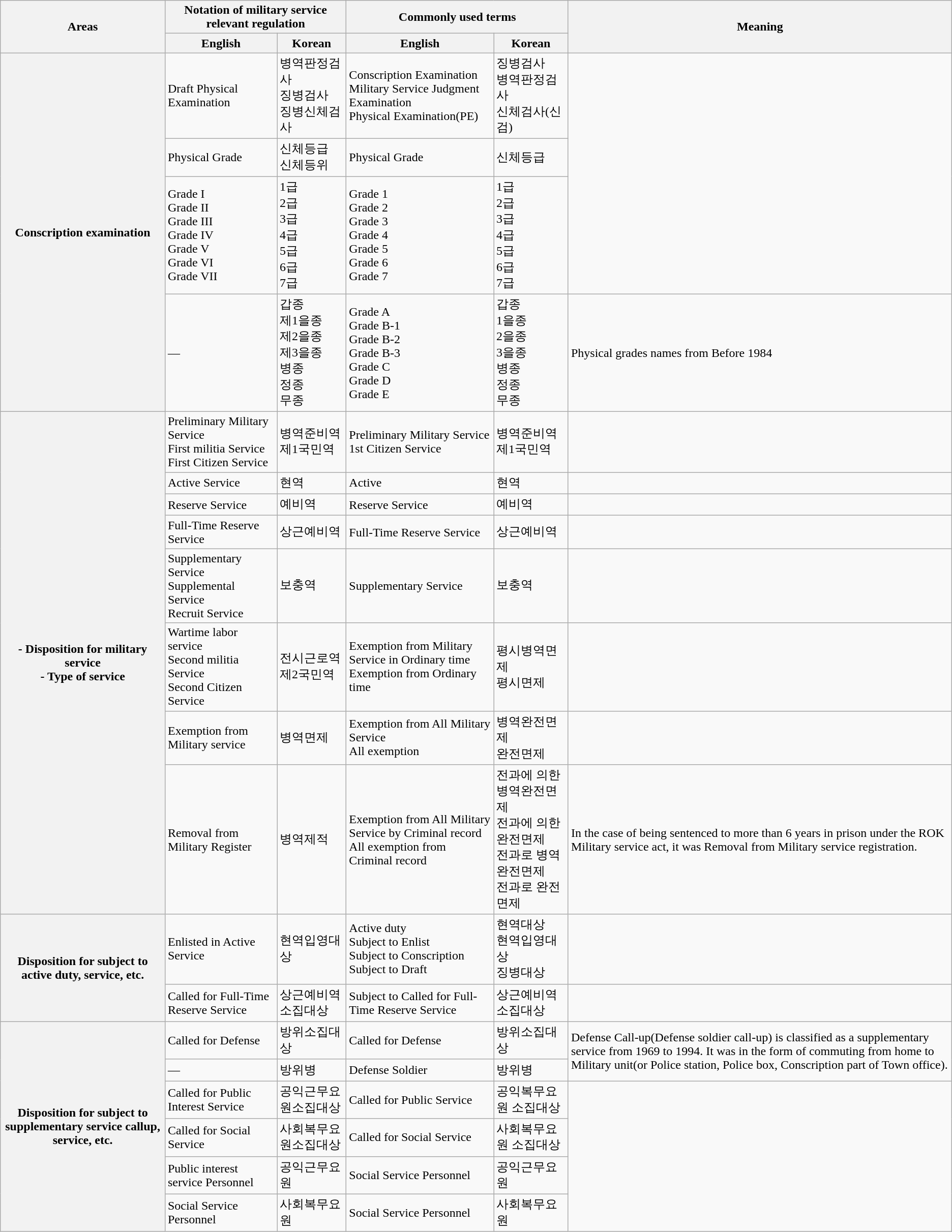<table class="wikitable">
<tr>
<th rowspan="2">Areas</th>
<th colspan="2">Notation of  military service relevant regulation</th>
<th colspan="2">Commonly used terms</th>
<th rowspan="2">Meaning</th>
</tr>
<tr>
<th>English</th>
<th>Korean</th>
<th>English</th>
<th>Korean</th>
</tr>
<tr>
<th rowspan="4">Conscription examination</th>
<td>Draft Physical Examination</td>
<td>병역판정검사<br>징병검사<br>징병신체검사</td>
<td>Conscription Examination<br>Military Service Judgment Examination<br>Physical Examination(PE)</td>
<td>징병검사<br>병역판정검사<br>신체검사(신검)<br></td>
</tr>
<tr>
<td>Physical Grade</td>
<td>신체등급<br>신체등위</td>
<td>Physical Grade</td>
<td>신체등급</td>
</tr>
<tr>
<td>Grade I<br>Grade II<br>Grade III<br>Grade IV<br>Grade V<br>Grade VI<br>Grade VII</td>
<td>1급<br>2급<br>3급<br>4급<br>5급<br>6급<br>7급</td>
<td>Grade 1<br>Grade 2<br>Grade 3<br>Grade 4<br>Grade 5<br>Grade 6<br>Grade 7</td>
<td>1급<br>2급<br>3급<br>4급<br>5급<br>6급<br>7급</td>
</tr>
<tr>
<td>—</td>
<td>갑종<br>제1을종<br>제2을종<br>제3을종<br>병종<br>정종<br>무종</td>
<td>Grade A<br>Grade B-1<br>Grade B-2<br>Grade B-3<br>Grade C<br>Grade D<br>Grade E</td>
<td>갑종<br>1을종<br>2을종<br>3을종<br>병종<br>정종<br>무종</td>
<td>Physical grades names from Before 1984</td>
</tr>
<tr>
<th rowspan="8">- Disposition for military service<br>- Type of service</th>
<td>Preliminary Military Service<br>First militia Service<br>First Citizen Service</td>
<td>병역준비역<br>제1국민역</td>
<td>Preliminary Military Service<br>1st Citizen Service</td>
<td>병역준비역<br>제1국민역</td>
<td></td>
</tr>
<tr>
<td>Active Service</td>
<td>현역</td>
<td>Active</td>
<td>현역</td>
<td></td>
</tr>
<tr>
<td>Reserve Service</td>
<td>예비역</td>
<td>Reserve Service</td>
<td>예비역</td>
<td></td>
</tr>
<tr>
<td>Full-Time Reserve Service</td>
<td>상근예비역</td>
<td>Full-Time Reserve Service</td>
<td>상근예비역</td>
<td></td>
</tr>
<tr>
<td>Supplementary Service<br>Supplemental Service<br>Recruit Service</td>
<td>보충역</td>
<td>Supplementary Service</td>
<td>보충역</td>
<td></td>
</tr>
<tr>
<td>Wartime labor service<br>Second militia Service<br>Second Citizen Service</td>
<td>전시근로역<br>제2국민역</td>
<td>Exemption from Military Service in Ordinary time<br> Exemption from Ordinary time</td>
<td>평시병역면제<br>평시면제</td>
<td></td>
</tr>
<tr>
<td>Exemption from Military service</td>
<td>병역면제</td>
<td>Exemption from All Military Service<br>All exemption</td>
<td>병역완전면제<br>완전면제</td>
<td></td>
</tr>
<tr>
<td>Removal from Military Register</td>
<td>병역제적</td>
<td>Exemption from All Military Service by Criminal record<br>All exemption from Criminal record</td>
<td>전과에 의한 병역완전면제<br>전과에 의한 완전면제<br>전과로 병역완전면제<br>전과로 완전면제</td>
<td>In the case of being sentenced to more than 6 years in prison under the ROK Military service act, it was Removal from Military service registration.</td>
</tr>
<tr>
<th rowspan="2">Disposition for subject to active duty, service, etc.</th>
<td>Enlisted in Active Service</td>
<td>현역입영대상</td>
<td>Active duty<br>Subject to Enlist<br>Subject to Conscription<br>Subject to Draft</td>
<td>현역대상<br> 현역입영대상<br>징병대상</td>
</tr>
<tr>
<td>Called for Full-Time Reserve Service</td>
<td>상근예비역소집대상</td>
<td>Subject to Called for Full-Time Reserve Service</td>
<td>상근예비역소집대상</td>
<td></td>
</tr>
<tr>
<th rowspan="8">Disposition for subject to supplementary service callup, service, etc.</th>
<td>Called for Defense</td>
<td>방위소집대상</td>
<td>Called for Defense</td>
<td>방위소집대상</td>
<td rowspan="2">Defense Call-up(Defense soldier call-up) is classified as a supplementary service from 1969 to 1994. It was in the form of commuting from home to Military unit(or Police station, Police box, Conscription part of Town office).</td>
</tr>
<tr>
<td>—</td>
<td>방위병</td>
<td>Defense Soldier</td>
<td>방위병</td>
</tr>
<tr>
<td>Called for Public Interest Service</td>
<td>공익근무요원소집대상</td>
<td>Called for Public Service</td>
<td>공익복무요원 소집대상</td>
</tr>
<tr>
<td>Called for Social Service</td>
<td>사회복무요원소집대상</td>
<td>Called for Social Service</td>
<td>사회복무요원 소집대상</td>
</tr>
<tr>
<td>Public interest service Personnel</td>
<td>공익근무요원</td>
<td>Social Service Personnel</td>
<td>공익근무요원</td>
</tr>
<tr>
<td>Social Service Personnel</td>
<td>사회복무요원</td>
<td>Social Service Personnel</td>
<td>사회복무요원</td>
</tr>
</table>
